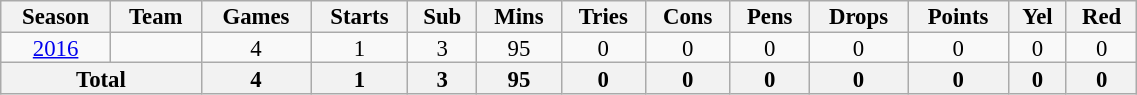<table class="wikitable" style="text-align:center; line-height:90%; font-size:95%; width:60%;">
<tr>
<th>Season</th>
<th>Team</th>
<th>Games</th>
<th>Starts</th>
<th>Sub</th>
<th>Mins</th>
<th>Tries</th>
<th>Cons</th>
<th>Pens</th>
<th>Drops</th>
<th>Points</th>
<th>Yel</th>
<th>Red</th>
</tr>
<tr>
<td><a href='#'>2016</a></td>
<td></td>
<td>4</td>
<td>1</td>
<td>3</td>
<td>95</td>
<td>0</td>
<td>0</td>
<td>0</td>
<td>0</td>
<td>0</td>
<td>0</td>
<td>0</td>
</tr>
<tr>
<th colspan="2">Total</th>
<th>4</th>
<th>1</th>
<th>3</th>
<th>95</th>
<th>0</th>
<th>0</th>
<th>0</th>
<th>0</th>
<th>0</th>
<th>0</th>
<th>0</th>
</tr>
</table>
